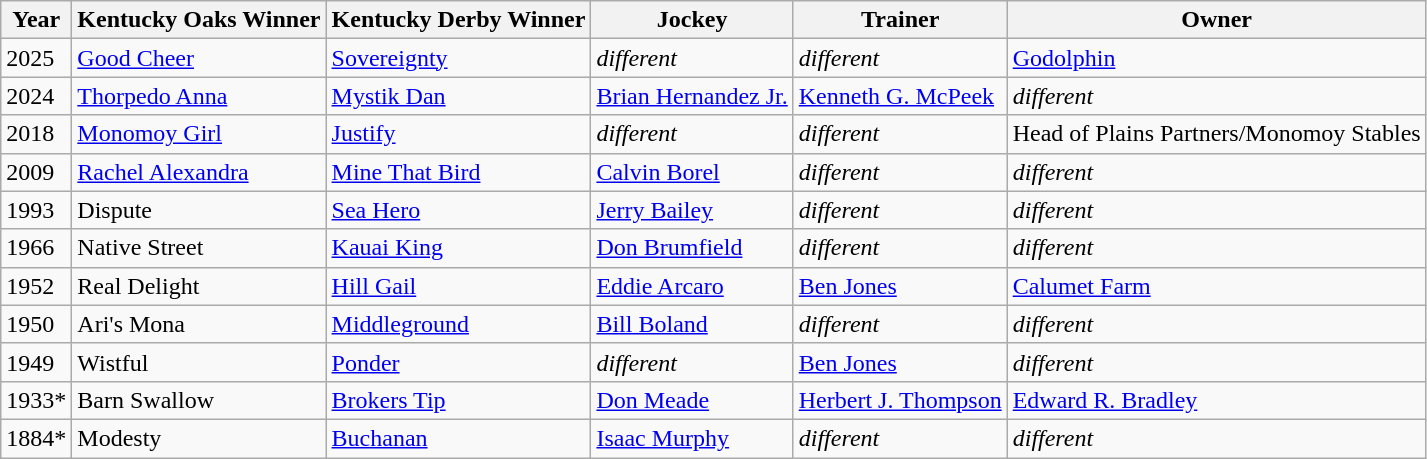<table class="wikitable">
<tr>
<th>Year</th>
<th>Kentucky Oaks Winner</th>
<th>Kentucky Derby Winner</th>
<th>Jockey</th>
<th>Trainer</th>
<th>Owner</th>
</tr>
<tr>
<td>2025</td>
<td><a href='#'>Good Cheer</a></td>
<td><a href='#'> Sovereignty</a></td>
<td><em>different</em></td>
<td><em>different</em></td>
<td><a href='#'>Godolphin</a></td>
</tr>
<tr>
<td>2024</td>
<td><a href='#'>Thorpedo Anna</a></td>
<td><a href='#'>Mystik Dan</a></td>
<td><a href='#'>Brian Hernandez Jr.</a></td>
<td><a href='#'>Kenneth G. McPeek</a></td>
<td><em>different</em></td>
</tr>
<tr>
<td>2018</td>
<td><a href='#'>Monomoy Girl</a></td>
<td><a href='#'>Justify</a></td>
<td><em>different</em></td>
<td><em>different</em></td>
<td>Head of Plains Partners/Monomoy Stables</td>
</tr>
<tr>
<td>2009</td>
<td><a href='#'>Rachel Alexandra</a></td>
<td><a href='#'>Mine That Bird</a></td>
<td><a href='#'>Calvin Borel</a></td>
<td><em>different</em></td>
<td><em>different</em></td>
</tr>
<tr>
<td>1993</td>
<td>Dispute</td>
<td><a href='#'>Sea Hero</a></td>
<td><a href='#'>Jerry Bailey</a></td>
<td><em>different</em></td>
<td><em>different</em></td>
</tr>
<tr>
<td>1966</td>
<td>Native Street</td>
<td><a href='#'>Kauai King</a></td>
<td><a href='#'>Don Brumfield</a></td>
<td><em>different</em></td>
<td><em>different</em></td>
</tr>
<tr>
<td>1952</td>
<td>Real Delight</td>
<td><a href='#'>Hill Gail</a></td>
<td><a href='#'>Eddie Arcaro</a></td>
<td><a href='#'>Ben Jones</a></td>
<td><a href='#'>Calumet Farm</a></td>
</tr>
<tr>
<td>1950</td>
<td>Ari's Mona</td>
<td><a href='#'>Middleground</a></td>
<td><a href='#'>Bill Boland</a></td>
<td><em>different</em></td>
<td><em>different</em></td>
</tr>
<tr>
<td>1949</td>
<td>Wistful</td>
<td><a href='#'>Ponder</a></td>
<td><em>different</em></td>
<td><a href='#'>Ben Jones</a></td>
<td><em>different</em></td>
</tr>
<tr>
<td>1933*</td>
<td>Barn Swallow</td>
<td><a href='#'>Brokers Tip</a></td>
<td><a href='#'>Don Meade</a></td>
<td><a href='#'>Herbert J. Thompson</a></td>
<td><a href='#'>Edward R. Bradley</a></td>
</tr>
<tr>
<td>1884*</td>
<td>Modesty</td>
<td><a href='#'>Buchanan</a></td>
<td><a href='#'>Isaac Murphy</a></td>
<td><em>different</em></td>
<td><em>different</em></td>
</tr>
</table>
